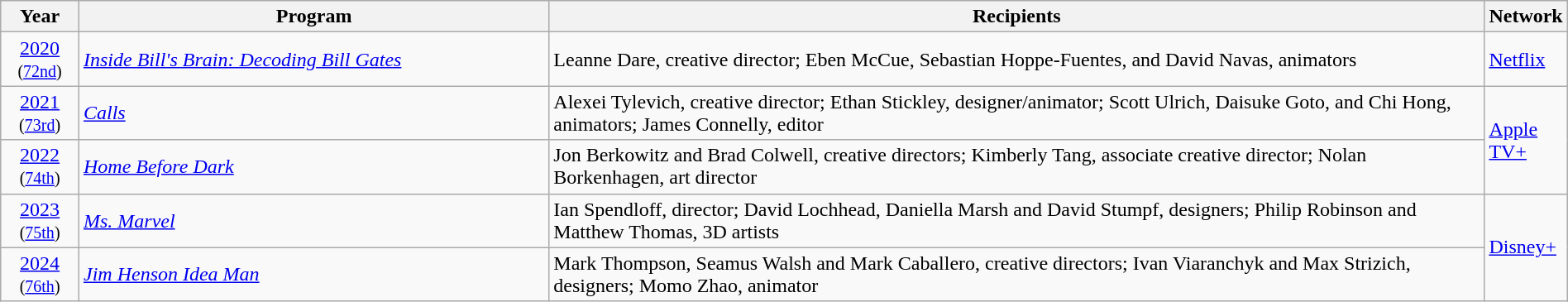<table class="wikitable" style="width:100%;">
<tr>
<th style="width:5%;">Year</th>
<th style="width:30%;">Program</th>
<th style="width"60%;">Recipients</th>
<th style="width:5%;">Network</th>
</tr>
<tr>
<td style="text-align: center;"><a href='#'>2020</a><br><small>(<a href='#'>72nd</a>)</small><br></td>
<td><em><a href='#'>Inside Bill's Brain: Decoding Bill Gates</a></em></td>
<td>Leanne Dare, creative director; Eben McCue, Sebastian Hoppe-Fuentes, and David Navas, animators</td>
<td><a href='#'>Netflix</a></td>
</tr>
<tr>
<td style="text-align: center;"><a href='#'>2021</a><br><small>(<a href='#'>73rd</a>)</small><br></td>
<td><em><a href='#'>Calls</a></em></td>
<td>Alexei Tylevich, creative director; Ethan Stickley, designer/animator; Scott Ulrich, Daisuke Goto, and Chi Hong, animators; James Connelly, editor</td>
<td rowspan=2><a href='#'>Apple TV+</a></td>
</tr>
<tr>
<td style="text-align: center;"><a href='#'>2022</a><br><small>(<a href='#'>74th</a>)</small><br></td>
<td><em><a href='#'>Home Before Dark</a></em></td>
<td>Jon Berkowitz and Brad Colwell, creative directors; Kimberly Tang, associate creative director; Nolan Borkenhagen, art director</td>
</tr>
<tr>
<td style="text-align: center;"><a href='#'>2023</a><br><small>(<a href='#'>75th</a>)</small><br></td>
<td><em><a href='#'>Ms. Marvel</a></em></td>
<td>Ian Spendloff, director; David Lochhead, Daniella Marsh and David Stumpf, designers; Philip Robinson and Matthew Thomas, 3D artists</td>
<td rowspan=2><a href='#'>Disney+</a></td>
</tr>
<tr>
<td style="text-align: center;"><a href='#'>2024</a><br><small>(<a href='#'>76th</a>)</small></td>
<td><em><a href='#'>Jim Henson Idea Man</a></em></td>
<td>Mark Thompson, Seamus Walsh and Mark Caballero, creative directors; Ivan Viaranchyk and Max Strizich, designers; Momo Zhao, animator</td>
</tr>
</table>
